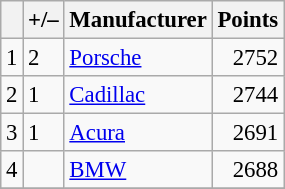<table class="wikitable" style="font-size: 95%;">
<tr>
<th scope="col"></th>
<th scope="col">+/–</th>
<th scope="col">Manufacturer</th>
<th scope="col">Points</th>
</tr>
<tr>
<td align=center>1</td>
<td align="left"> 2</td>
<td> <a href='#'>Porsche</a></td>
<td align=right>2752</td>
</tr>
<tr>
<td align=center>2</td>
<td align="left"> 1</td>
<td> <a href='#'>Cadillac</a></td>
<td align=right>2744</td>
</tr>
<tr>
<td align=center>3</td>
<td align="left"> 1</td>
<td> <a href='#'>Acura</a></td>
<td align=right>2691</td>
</tr>
<tr>
<td align=center>4</td>
<td align="left"></td>
<td> <a href='#'>BMW</a></td>
<td align=right>2688</td>
</tr>
<tr>
</tr>
</table>
